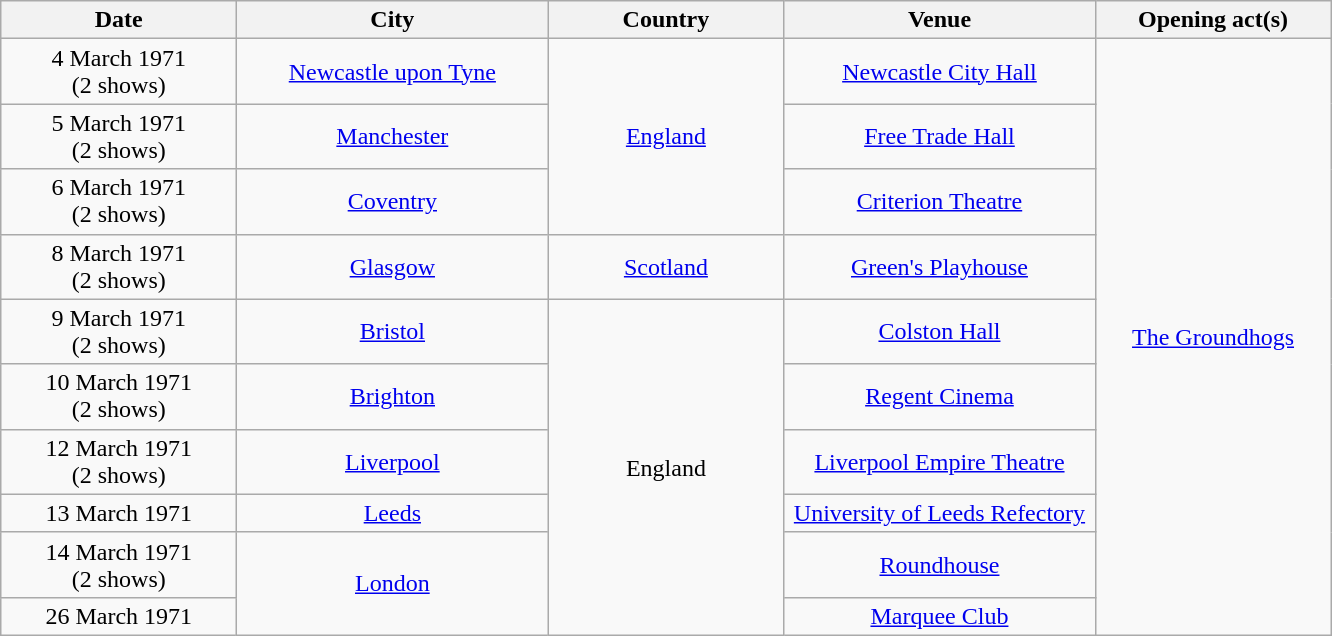<table class="wikitable" style="text-align:center;">
<tr>
<th width="150">Date</th>
<th width="200">City</th>
<th width="150">Country</th>
<th width="200">Venue</th>
<th width="150">Opening act(s)</th>
</tr>
<tr>
<td>4 March 1971<br>(2 shows)</td>
<td><a href='#'>Newcastle upon Tyne</a></td>
<td rowspan="3"><a href='#'>England</a></td>
<td><a href='#'>Newcastle City Hall</a></td>
<td rowspan="10"><a href='#'>The Groundhogs</a></td>
</tr>
<tr>
<td>5 March 1971<br>(2 shows)</td>
<td><a href='#'>Manchester</a></td>
<td><a href='#'>Free Trade Hall</a></td>
</tr>
<tr>
<td>6 March 1971<br>(2 shows)</td>
<td><a href='#'>Coventry</a></td>
<td><a href='#'>Criterion Theatre</a></td>
</tr>
<tr>
<td>8 March 1971<br>(2 shows)</td>
<td><a href='#'>Glasgow</a></td>
<td><a href='#'>Scotland</a></td>
<td><a href='#'>Green's Playhouse</a></td>
</tr>
<tr>
<td>9 March 1971<br>(2 shows)</td>
<td><a href='#'>Bristol</a></td>
<td rowspan="6">England</td>
<td><a href='#'>Colston Hall</a></td>
</tr>
<tr>
<td>10 March 1971<br>(2 shows)</td>
<td><a href='#'>Brighton</a></td>
<td><a href='#'>Regent Cinema</a></td>
</tr>
<tr>
<td>12 March 1971<br>(2 shows)</td>
<td><a href='#'>Liverpool</a></td>
<td><a href='#'>Liverpool Empire Theatre</a></td>
</tr>
<tr>
<td>13 March 1971</td>
<td><a href='#'>Leeds</a></td>
<td><a href='#'>University of Leeds Refectory</a></td>
</tr>
<tr>
<td>14 March 1971<br>(2 shows)</td>
<td rowspan="2"><a href='#'>London</a></td>
<td><a href='#'>Roundhouse</a></td>
</tr>
<tr>
<td>26 March 1971</td>
<td><a href='#'>Marquee Club</a></td>
</tr>
</table>
